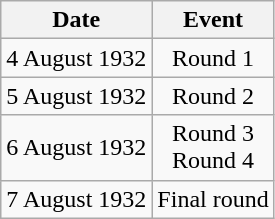<table class = "wikitable" style="text-align:center;">
<tr>
<th>Date</th>
<th>Event</th>
</tr>
<tr>
<td>4 August 1932</td>
<td>Round 1</td>
</tr>
<tr>
<td>5 August 1932</td>
<td>Round 2</td>
</tr>
<tr>
<td>6 August 1932</td>
<td>Round 3 <br> Round 4</td>
</tr>
<tr>
<td>7 August 1932</td>
<td>Final round</td>
</tr>
</table>
